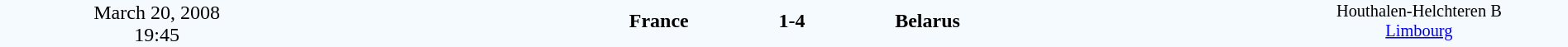<table style="width: 100%; background:#F5FAFF;" cellspacing="0">
<tr>
<td align=center rowspan=3 width=20%>March 20, 2008<br>19:45</td>
</tr>
<tr>
<td width=24% align=right><strong>France</strong></td>
<td align=center width=13%><strong>1-4</strong></td>
<td width=24%><strong>Belarus</strong></td>
<td style=font-size:85% rowspan=3 valign=top align=center>Houthalen-Helchteren B<br><a href='#'>Limbourg</a></td>
</tr>
<tr style=font-size:85%>
<td align=right valign=top></td>
<td></td>
<td></td>
</tr>
</table>
